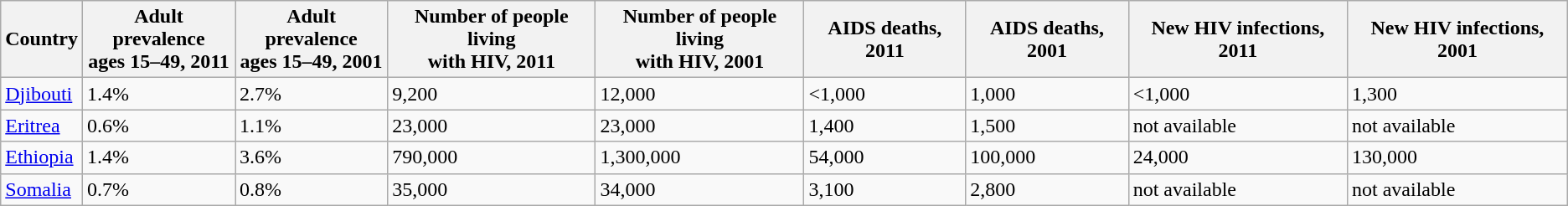<table class="sortable wikitable">
<tr>
<th>Country</th>
<th>Adult prevalence<br>ages 15–49, 2011</th>
<th>Adult prevalence<br>ages 15–49, 2001</th>
<th>Number of people living<br>with HIV, 2011</th>
<th>Number of people living<br>with HIV, 2001</th>
<th>AIDS deaths, 2011</th>
<th>AIDS deaths, 2001</th>
<th>New HIV infections, 2011</th>
<th>New HIV infections, 2001</th>
</tr>
<tr>
<td><a href='#'>Djibouti</a></td>
<td>1.4%</td>
<td>2.7%</td>
<td>9,200</td>
<td>12,000</td>
<td><1,000</td>
<td>1,000</td>
<td><1,000</td>
<td>1,300</td>
</tr>
<tr>
<td><a href='#'>Eritrea</a></td>
<td>0.6%</td>
<td>1.1%</td>
<td>23,000</td>
<td>23,000</td>
<td>1,400</td>
<td>1,500</td>
<td>not available</td>
<td>not available</td>
</tr>
<tr>
<td><a href='#'>Ethiopia</a></td>
<td>1.4%</td>
<td>3.6%</td>
<td>790,000</td>
<td>1,300,000</td>
<td>54,000</td>
<td>100,000</td>
<td>24,000</td>
<td>130,000</td>
</tr>
<tr>
<td><a href='#'>Somalia</a></td>
<td>0.7%</td>
<td>0.8%</td>
<td>35,000</td>
<td>34,000</td>
<td>3,100</td>
<td>2,800</td>
<td>not available</td>
<td>not available</td>
</tr>
</table>
